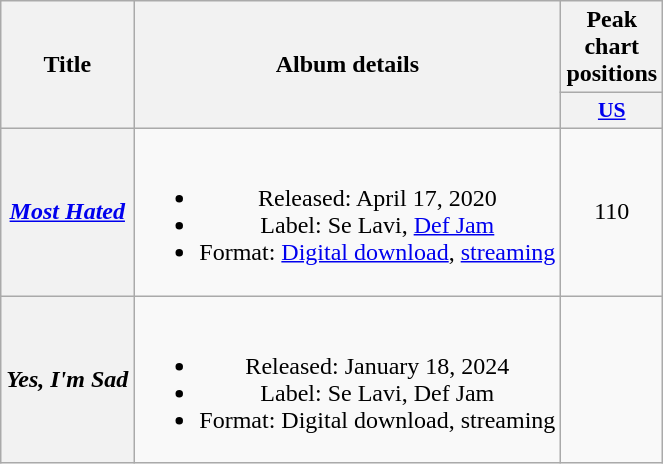<table class="wikitable plainrowheaders" style="text-align:center;">
<tr>
<th rowspan="2">Title</th>
<th rowspan="2">Album details</th>
<th colspan="1">Peak chart positions</th>
</tr>
<tr>
<th scope="col" style="width:3em;font-size:90%;"><a href='#'>US</a><br></th>
</tr>
<tr>
<th scope="row"><em><a href='#'>Most Hated</a></em></th>
<td><br><ul><li>Released: April 17, 2020</li><li>Label: Se Lavi, <a href='#'>Def Jam</a></li><li>Format: <a href='#'>Digital download</a>, <a href='#'>streaming</a></li></ul></td>
<td>110</td>
</tr>
<tr>
<th scope="row"><em>Yes, I'm Sad</em></th>
<td><br><ul><li>Released: January 18, 2024</li><li>Label: Se Lavi, Def Jam</li><li>Format: Digital download, streaming</li></ul></td>
<td></td>
</tr>
</table>
